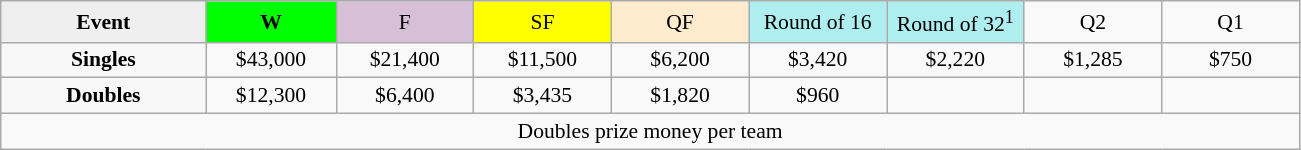<table class=wikitable style=font-size:90%;text-align:center>
<tr>
<td style="width:130px; background:#efefef;"><strong>Event</strong></td>
<td style="width:80px; background:lime;"><strong>W</strong></td>
<td style="width:85px; background:thistle;">F</td>
<td style="width:85px; background:#ff0;">SF</td>
<td style="width:85px; background:#ffebcd;">QF</td>
<td style="width:85px; background:#afeeee;">Round of 16</td>
<td style="width:85px; background:#afeeee;">Round of 32<sup>1</sup></td>
<td width=85>Q2</td>
<td width=85>Q1</td>
</tr>
<tr>
<td style="background:#f8f8f8;"><strong>Singles</strong></td>
<td>$43,000</td>
<td>$21,400</td>
<td>$11,500</td>
<td>$6,200</td>
<td>$3,420</td>
<td>$2,220</td>
<td>$1,285</td>
<td>$750</td>
</tr>
<tr>
<td style="background:#f8f8f8;"><strong>Doubles</strong></td>
<td>$12,300</td>
<td>$6,400</td>
<td>$3,435</td>
<td>$1,820</td>
<td>$960</td>
<td></td>
<td></td>
<td></td>
</tr>
<tr>
<td colspan=10>Doubles prize money per team</td>
</tr>
</table>
